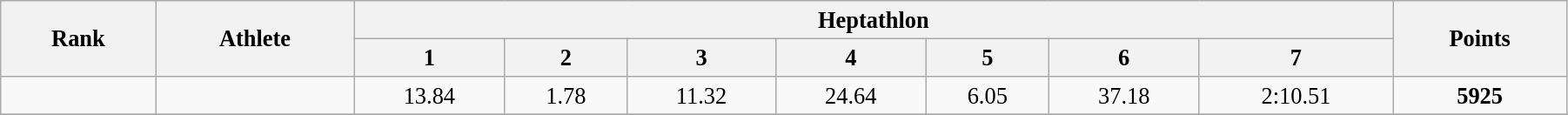<table class="wikitable" style=" text-align:center; font-size:110%;" width="95%">
<tr>
<th rowspan="2">Rank</th>
<th rowspan="2">Athlete</th>
<th colspan="7">Heptathlon</th>
<th rowspan="2">Points</th>
</tr>
<tr>
<th>1</th>
<th>2</th>
<th>3</th>
<th>4</th>
<th>5</th>
<th>6</th>
<th>7</th>
</tr>
<tr>
<td></td>
<td align=left></td>
<td>13.84</td>
<td>1.78</td>
<td>11.32</td>
<td>24.64</td>
<td>6.05</td>
<td>37.18</td>
<td>2:10.51</td>
<td><strong>5925</strong></td>
</tr>
<tr>
</tr>
</table>
